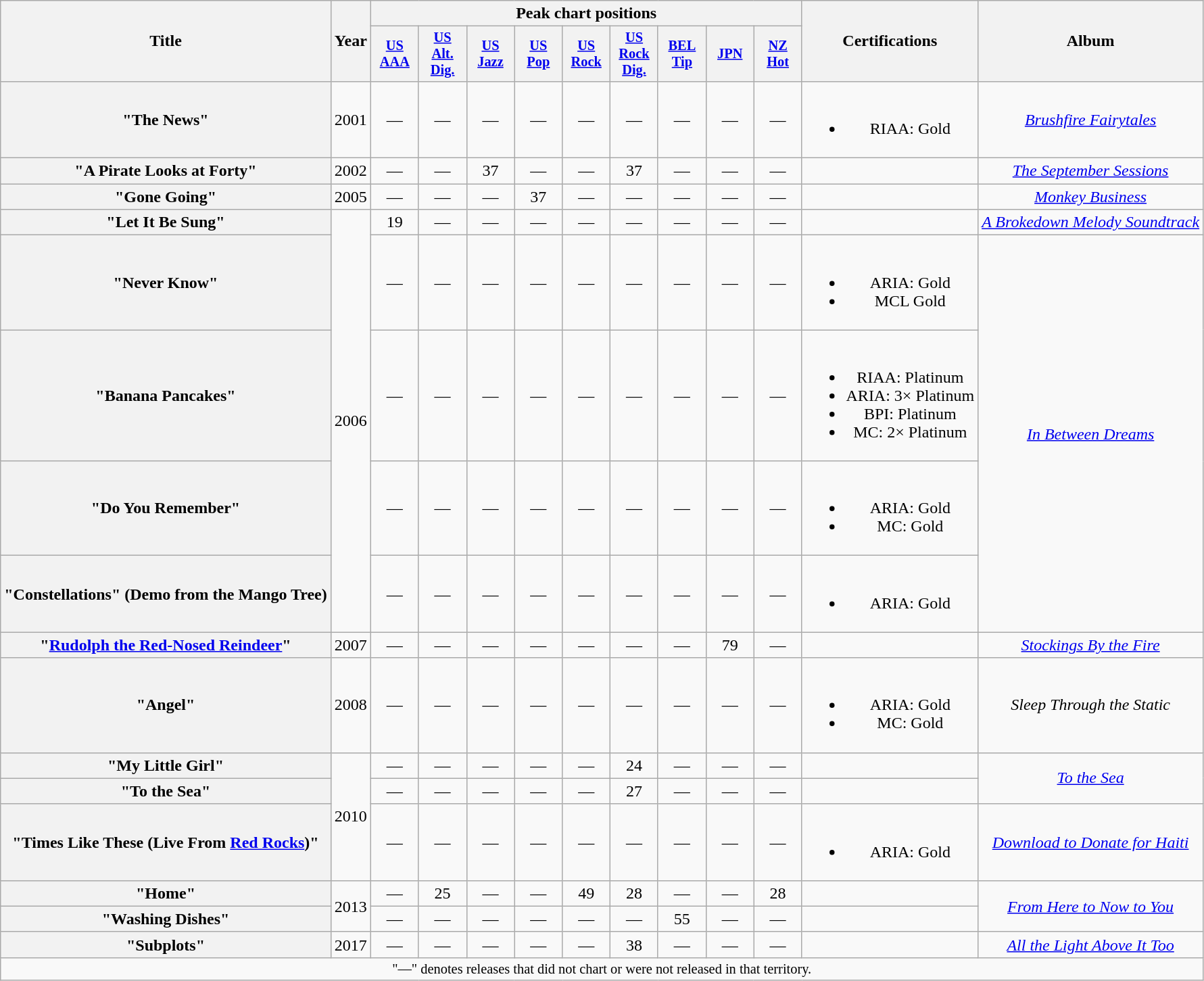<table class="wikitable plainrowheaders" style="text-align:center;">
<tr>
<th scope="col" rowspan="2">Title</th>
<th scope="col" rowspan="2">Year</th>
<th scope="col" colspan="9">Peak chart positions</th>
<th scope="col" rowspan="2">Certifications</th>
<th scope="col" rowspan="2">Album</th>
</tr>
<tr>
<th scope="col" style="width:3em; font-size:85%;"><a href='#'>US<br>AAA</a><br></th>
<th scope="col" style="width:3em; font-size:85%;"><a href='#'>US<br>Alt.<br>Dig.</a><br></th>
<th scope="col" style="width:3em; font-size:85%;"><a href='#'>US<br>Jazz</a><br></th>
<th scope="col" style="width:3em; font-size:85%;"><a href='#'>US<br>Pop</a><br></th>
<th scope="col" style="width:3em; font-size:85%;"><a href='#'>US<br>Rock</a><br></th>
<th scope="col" style="width:3em; font-size:85%;"><a href='#'>US<br>Rock<br>Dig.</a><br></th>
<th scope="col" style="width:3em; font-size:85%;"><a href='#'>BEL<br>Tip</a><br></th>
<th scope="col" style="width:3em; font-size:85%;"><a href='#'>JPN</a><br></th>
<th scope="col" style="width:3em; font-size:85%;"><a href='#'>NZ<br>Hot</a><br></th>
</tr>
<tr>
<th scope="row">"The News"</th>
<td>2001</td>
<td>—</td>
<td>—</td>
<td>—</td>
<td>—</td>
<td>—</td>
<td>—</td>
<td>—</td>
<td>—</td>
<td>—</td>
<td><br><ul><li>RIAA: Gold</li></ul></td>
<td><em><a href='#'>Brushfire Fairytales</a></em></td>
</tr>
<tr>
<th scope="row">"A Pirate Looks at Forty"</th>
<td>2002</td>
<td>—</td>
<td>—</td>
<td>37</td>
<td>—</td>
<td>—</td>
<td>37</td>
<td>—</td>
<td>—</td>
<td>—</td>
<td></td>
<td><em><a href='#'>The September Sessions</a></em></td>
</tr>
<tr>
<th scope="row">"Gone Going"<br></th>
<td>2005</td>
<td>—</td>
<td>—</td>
<td>—</td>
<td>37</td>
<td>—</td>
<td>—</td>
<td>—</td>
<td>—</td>
<td>—</td>
<td></td>
<td><em><a href='#'>Monkey Business</a></em></td>
</tr>
<tr>
<th scope="row">"Let It Be Sung"<br></th>
<td rowspan="5">2006</td>
<td>19</td>
<td>—</td>
<td>—</td>
<td>—</td>
<td>—</td>
<td>—</td>
<td>—</td>
<td>—</td>
<td>—</td>
<td></td>
<td><a href='#'><em>A Brokedown Melody Soundtrack</em></a></td>
</tr>
<tr>
<th scope="row">"Never Know"</th>
<td>—</td>
<td>—</td>
<td>—</td>
<td>—</td>
<td>—</td>
<td>—</td>
<td>—</td>
<td>—</td>
<td>—</td>
<td><br><ul><li>ARIA: Gold</li><li>MCL Gold</li></ul></td>
<td rowspan="4"><em><a href='#'>In Between Dreams</a></em></td>
</tr>
<tr>
<th scope="row">"Banana Pancakes"</th>
<td>—</td>
<td>—</td>
<td>—</td>
<td>—</td>
<td>—</td>
<td>—</td>
<td>—</td>
<td>—</td>
<td>—</td>
<td><br><ul><li>RIAA: Platinum</li><li>ARIA: 3× Platinum</li><li>BPI: Platinum</li><li>MC: 2× Platinum</li></ul></td>
</tr>
<tr>
<th scope="row">"Do You Remember"</th>
<td>—</td>
<td>—</td>
<td>—</td>
<td>—</td>
<td>—</td>
<td>—</td>
<td>—</td>
<td>—</td>
<td>—</td>
<td><br><ul><li>ARIA: Gold</li><li>MC: Gold</li></ul></td>
</tr>
<tr>
<th scope="row">"Constellations" (Demo from the Mango Tree)</th>
<td>—</td>
<td>—</td>
<td>—</td>
<td>—</td>
<td>—</td>
<td>—</td>
<td>—</td>
<td>—</td>
<td>—</td>
<td><br><ul><li>ARIA: Gold</li></ul></td>
</tr>
<tr>
<th scope="row">"<a href='#'>Rudolph the Red-Nosed Reindeer</a>"</th>
<td>2007</td>
<td>—</td>
<td>—</td>
<td>—</td>
<td>—</td>
<td>—</td>
<td>—</td>
<td>—</td>
<td>79</td>
<td>—</td>
<td></td>
<td><em><a href='#'>Stockings By the Fire</a></em></td>
</tr>
<tr>
<th scope="row">"Angel"</th>
<td>2008</td>
<td>—</td>
<td>—</td>
<td>—</td>
<td>—</td>
<td>—</td>
<td>—</td>
<td>—</td>
<td>—</td>
<td>—</td>
<td><br><ul><li>ARIA: Gold</li><li>MC: Gold</li></ul></td>
<td><em>Sleep Through the Static</em></td>
</tr>
<tr>
<th scope="row">"My Little Girl"</th>
<td rowspan="3">2010</td>
<td>—</td>
<td>—</td>
<td>—</td>
<td>—</td>
<td>—</td>
<td>24</td>
<td>—</td>
<td>—</td>
<td>—</td>
<td></td>
<td rowspan="2"><em><a href='#'>To the Sea</a></em></td>
</tr>
<tr>
<th scope="row">"To the Sea"</th>
<td>—</td>
<td>—</td>
<td>—</td>
<td>—</td>
<td>—</td>
<td>27</td>
<td>—</td>
<td>—</td>
<td>—</td>
<td></td>
</tr>
<tr>
<th scope="row">"Times Like These (Live From <a href='#'>Red Rocks</a>)"</th>
<td>—</td>
<td>—</td>
<td>—</td>
<td>—</td>
<td>—</td>
<td>—</td>
<td>—</td>
<td>—</td>
<td>—</td>
<td><br><ul><li>ARIA: Gold</li></ul></td>
<td><em><a href='#'>Download to Donate for Haiti</a></em></td>
</tr>
<tr>
<th scope="row">"Home"</th>
<td rowspan="2">2013</td>
<td>—</td>
<td>25</td>
<td>—</td>
<td>—</td>
<td>49</td>
<td>28</td>
<td>—</td>
<td>—</td>
<td>28</td>
<td></td>
<td rowspan="2"><em><a href='#'>From Here to Now to You</a></em></td>
</tr>
<tr>
<th scope="row">"Washing Dishes"</th>
<td>—</td>
<td>—</td>
<td>—</td>
<td>—</td>
<td>—</td>
<td>—</td>
<td>55</td>
<td>—</td>
<td>—</td>
<td></td>
</tr>
<tr>
<th scope="row">"Subplots"</th>
<td>2017</td>
<td>—</td>
<td>—</td>
<td>—</td>
<td>—</td>
<td>—</td>
<td>38</td>
<td>—</td>
<td>—</td>
<td>—</td>
<td></td>
<td><em><a href='#'>All the Light Above It Too</a></em></td>
</tr>
<tr>
<td colspan="14" style="font-size:85%">"—" denotes releases that did not chart or were not released in that territory.</td>
</tr>
</table>
